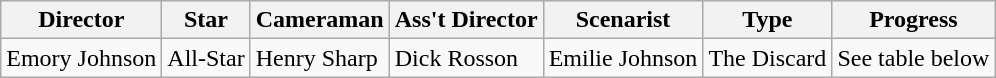<table class="wikitable" style="margin-right: auto; border: none;">
<tr>
<th style=max-width:6em>Director</th>
<th style=max-width:6em>Star</th>
<th style=max-width:6em>Cameraman</th>
<th style=max-width:12em>Ass't Director</th>
<th style=max-width:6em>Scenarist</th>
<th style=max-width:6em>Type</th>
<th style=max-width:6em>Progress</th>
</tr>
<tr>
<td>Emory Johnson</td>
<td>All-Star</td>
<td>Henry Sharp</td>
<td>Dick Rosson</td>
<td>Emilie Johnson</td>
<td>The Discard</td>
<td>See table below</td>
</tr>
</table>
